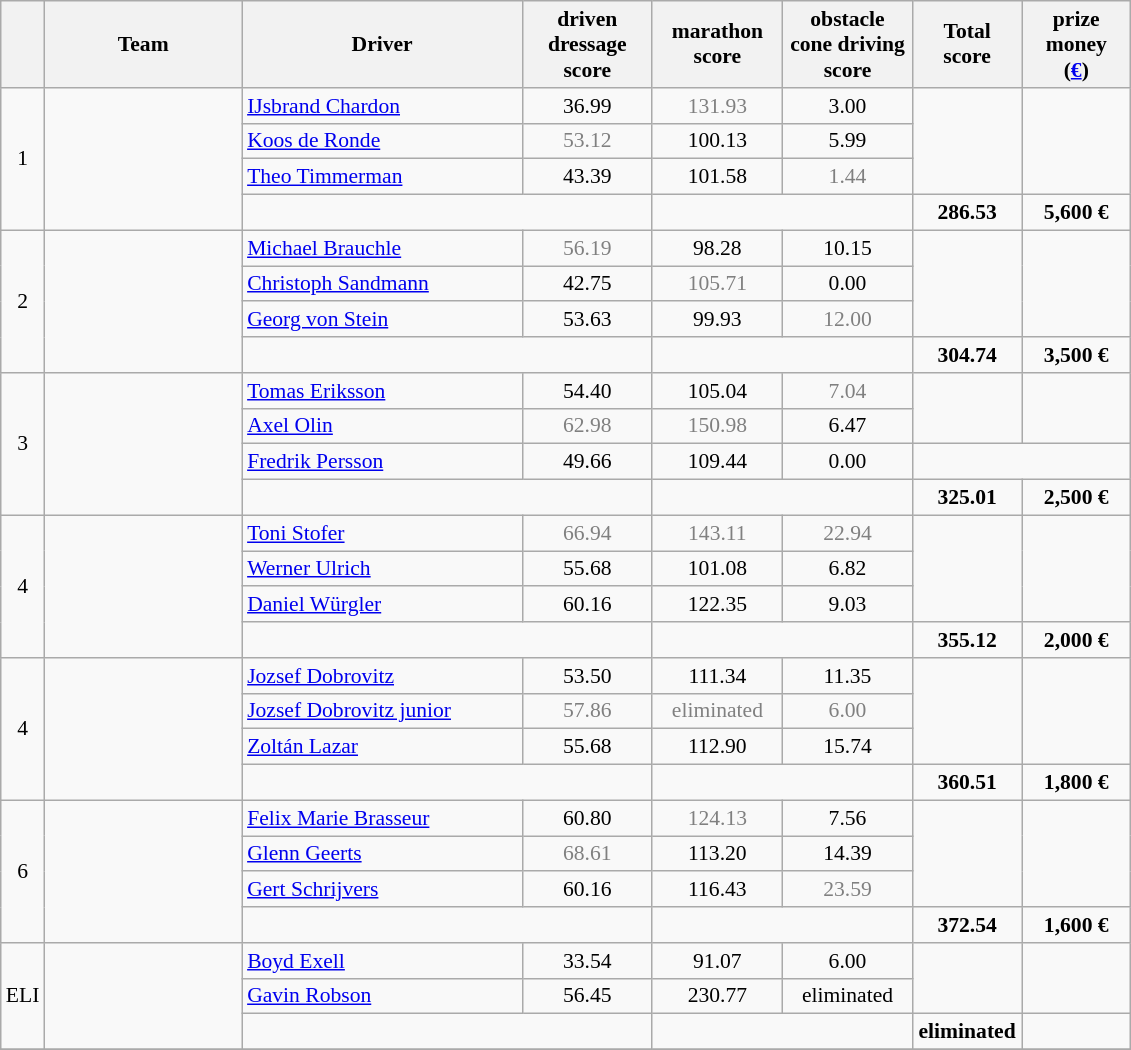<table class="wikitable" style="font-size: 90%">
<tr>
<th width=20></th>
<th width=125>Team</th>
<th width=180>Driver</th>
<th width=80>driven dressage<br>score</th>
<th width=80>marathon<br>score</th>
<th width=80>obstacle cone driving<br>score</th>
<th width=66>Total<br>score<br></th>
<th width=66>prize<br>money<br>(<a href='#'>€</a>)</th>
</tr>
<tr>
<td rowspan=4 align=center>1</td>
<td rowspan=4></td>
<td><a href='#'>IJsbrand Chardon</a></td>
<td align=center>36.99</td>
<td align=center style=color:gray>131.93</td>
<td align=center>3.00</td>
<td rowspan=3></td>
</tr>
<tr>
<td><a href='#'>Koos de Ronde</a></td>
<td align=center style=color:gray>53.12</td>
<td align=center>100.13</td>
<td align=center>5.99</td>
</tr>
<tr>
<td><a href='#'>Theo Timmerman</a></td>
<td align=center>43.39</td>
<td align=center>101.58</td>
<td align=center style=color:gray>1.44</td>
</tr>
<tr>
<td colspan=2></td>
<td align=center colspan=2></td>
<td align=center><strong>286.53</strong></td>
<td align=center><strong>5,600 €</strong></td>
</tr>
<tr>
<td rowspan=4 align=center>2</td>
<td rowspan=4></td>
<td><a href='#'>Michael Brauchle</a></td>
<td align=center style=color:gray>56.19</td>
<td align=center>98.28</td>
<td align=center>10.15</td>
<td rowspan=3></td>
<td rowspan=3></td>
</tr>
<tr>
<td><a href='#'>Christoph Sandmann</a></td>
<td align=center>42.75</td>
<td align=center style=color:gray>105.71</td>
<td align=center>0.00</td>
</tr>
<tr>
<td><a href='#'>Georg von Stein</a></td>
<td align=center>53.63</td>
<td align=center>99.93</td>
<td align=center style=color:gray>12.00</td>
</tr>
<tr>
<td colspan=2></td>
<td align=center colspan=2></td>
<td align=center><strong>304.74</strong></td>
<td align=center><strong>3,500 €</strong></td>
</tr>
<tr>
<td rowspan=4 align=center>3</td>
<td rowspan=4></td>
<td><a href='#'>Tomas Eriksson</a></td>
<td align=center>54.40</td>
<td align=center>105.04</td>
<td align=center style=color:gray>7.04</td>
<td rowspan=2></td>
<td rowspan=2></td>
</tr>
<tr>
<td><a href='#'>Axel Olin</a></td>
<td align=center style=color:gray>62.98</td>
<td align=center style=color:gray>150.98</td>
<td align=center>6.47</td>
</tr>
<tr>
<td><a href='#'>Fredrik Persson</a></td>
<td align=center>49.66</td>
<td align=center>109.44</td>
<td align=center>0.00</td>
</tr>
<tr>
<td colspan=2></td>
<td align=center colspan=2></td>
<td align=center><strong>325.01</strong></td>
<td align=center><strong>2,500 €</strong></td>
</tr>
<tr>
<td rowspan=4 align=center>4</td>
<td rowspan=4></td>
<td><a href='#'>Toni Stofer</a></td>
<td align=center style=color:gray>66.94</td>
<td align=center style=color:gray>143.11</td>
<td align=center style=color:gray>22.94</td>
<td rowspan=3></td>
<td rowspan=3></td>
</tr>
<tr>
<td><a href='#'>Werner Ulrich</a></td>
<td align=center>55.68</td>
<td align=center>101.08</td>
<td align=center>6.82</td>
</tr>
<tr>
<td><a href='#'>Daniel Würgler</a></td>
<td align=center>60.16</td>
<td align=center>122.35</td>
<td align=center>9.03</td>
</tr>
<tr>
<td colspan=2></td>
<td align=center colspan=2></td>
<td align=center><strong>355.12</strong></td>
<td align=center><strong>2,000 €</strong></td>
</tr>
<tr>
<td rowspan=4 align=center>4</td>
<td rowspan=4></td>
<td><a href='#'>Jozsef Dobrovitz</a></td>
<td align=center>53.50</td>
<td align=center>111.34</td>
<td align=center>11.35</td>
<td rowspan=3></td>
<td rowspan=3></td>
</tr>
<tr>
<td><a href='#'>Jozsef Dobrovitz junior</a></td>
<td align=center style=color:gray>57.86</td>
<td align=center style=color:gray>eliminated</td>
<td align=center style=color:gray>6.00</td>
</tr>
<tr>
<td><a href='#'>Zoltán Lazar</a></td>
<td align=center>55.68</td>
<td align=center>112.90</td>
<td align=center>15.74</td>
</tr>
<tr>
<td colspan=2></td>
<td align=center colspan=2></td>
<td align=center><strong>360.51</strong></td>
<td align=center><strong>1,800 €</strong></td>
</tr>
<tr>
<td rowspan=4 align=center>6</td>
<td rowspan=4></td>
<td><a href='#'>Felix Marie Brasseur</a></td>
<td align=center>60.80</td>
<td align=center style=color:gray>124.13</td>
<td align=center>7.56</td>
<td rowspan=3></td>
<td rowspan=3></td>
</tr>
<tr>
<td><a href='#'>Glenn Geerts</a></td>
<td align=center style=color:gray>68.61</td>
<td align=center>113.20</td>
<td align=center>14.39</td>
</tr>
<tr>
<td><a href='#'>Gert Schrijvers</a></td>
<td align=center>60.16</td>
<td align=center>116.43</td>
<td align=center style=color:gray>23.59</td>
</tr>
<tr>
<td colspan=2></td>
<td align=center colspan=2></td>
<td align=center><strong>372.54</strong></td>
<td align=center><strong>1,600 €</strong></td>
</tr>
<tr>
<td rowspan=3 align=center>ELI</td>
<td rowspan=3></td>
<td><a href='#'>Boyd Exell</a></td>
<td align=center>33.54</td>
<td align=center>91.07</td>
<td align=center>6.00</td>
<td rowspan=2></td>
<td rowspan=2></td>
</tr>
<tr>
<td><a href='#'>Gavin Robson</a></td>
<td align=center>56.45</td>
<td align=center>230.77</td>
<td align=center>eliminated</td>
</tr>
<tr>
<td colspan=2></td>
<td align=center colspan=2></td>
<td align=center><strong>eliminated</strong></td>
<td align=center></td>
</tr>
<tr>
</tr>
</table>
